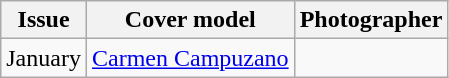<table class="wikitable">
<tr>
<th>Issue</th>
<th>Cover model</th>
<th>Photographer</th>
</tr>
<tr>
<td>January</td>
<td><a href='#'>Carmen Campuzano</a></td>
<td></td>
</tr>
</table>
